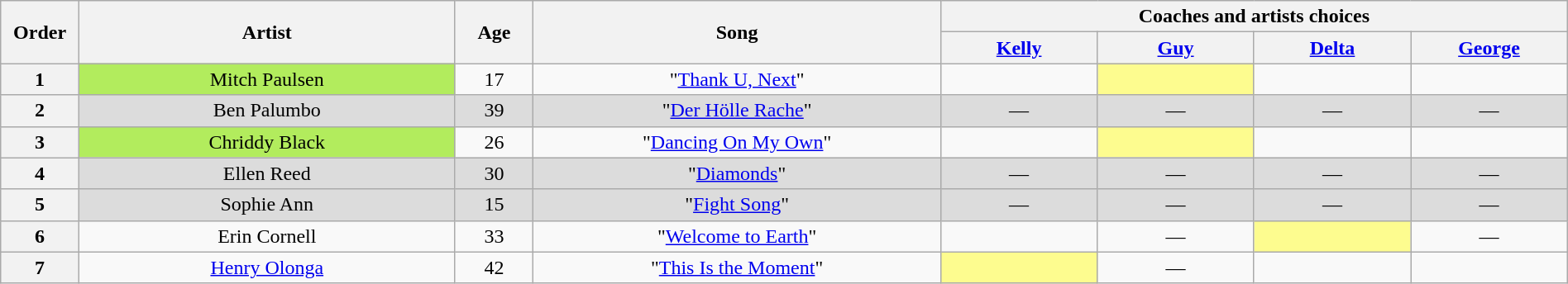<table class="wikitable" style="text-align:center; width:100%;">
<tr>
<th scope="col" rowspan="2" style="width:05%;">Order</th>
<th scope="col" rowspan="2" style="width:24%;">Artist</th>
<th scope="col" rowspan="2" style="width:05%;">Age</th>
<th scope="col" rowspan="2" style="width:26%;">Song</th>
<th colspan="4" style="width:40%;">Coaches and artists choices</th>
</tr>
<tr>
<th style="width:10%;"><a href='#'>Kelly</a></th>
<th style="width:10%;"><a href='#'>Guy</a></th>
<th style="width:10%;"><a href='#'>Delta</a></th>
<th style="width:10%;"><a href='#'>George</a></th>
</tr>
<tr>
<th>1</th>
<td style="background-color:#B2EC5D;">Mitch Paulsen</td>
<td>17</td>
<td>"<a href='#'>Thank U, Next</a>"</td>
<td> <strong></strong> </td>
<td style="background-color:#FDFC8F;"> <strong></strong> </td>
<td> <strong></strong> </td>
<td> <strong></strong> </td>
</tr>
<tr>
<th>2</th>
<td style="background-color:#DCDCDC;">Ben Palumbo</td>
<td style="background-color:#DCDCDC;">39</td>
<td style="background-color:#DCDCDC;">"<a href='#'>Der Hölle Rache</a>"</td>
<td style="background-color:#DCDCDC;">—</td>
<td style="background-color:#DCDCDC;">—</td>
<td style="background-color:#DCDCDC;">—</td>
<td style="background-color:#DCDCDC;">—</td>
</tr>
<tr>
<th>3</th>
<td style="background-color:#B2EC5D;">Chriddy Black</td>
<td>26</td>
<td>"<a href='#'>Dancing On My Own</a>"</td>
<td> <strong></strong> </td>
<td style="background-color:#FDFC8F;"> <strong></strong> </td>
<td> <strong></strong> </td>
<td> <strong></strong> </td>
</tr>
<tr>
<th>4</th>
<td style="background-color:#DCDCDC;">Ellen Reed </td>
<td style="background-color:#DCDCDC;">30</td>
<td style="background-color:#DCDCDC;">"<a href='#'>Diamonds</a>"</td>
<td style="background-color:#DCDCDC;">—</td>
<td style="background-color:#DCDCDC;">—</td>
<td style="background-color:#DCDCDC;">—</td>
<td style="background-color:#DCDCDC;">—</td>
</tr>
<tr>
<th>5</th>
<td style="background-color:#DCDCDC;">Sophie Ann</td>
<td style="background-color:#DCDCDC;">15</td>
<td style="background-color:#DCDCDC;">"<a href='#'>Fight Song</a>"</td>
<td style="background-color:#DCDCDC;">—</td>
<td style="background-color:#DCDCDC;">—</td>
<td style="background-color:#DCDCDC;">—</td>
<td style="background-color:#DCDCDC;">—</td>
</tr>
<tr>
<th>6</th>
<td>Erin Cornell</td>
<td>33</td>
<td>"<a href='#'>Welcome to Earth</a>"</td>
<td> <strong></strong> </td>
<td>—</td>
<td style="background-color:#FDFC8F;"> <strong></strong> </td>
<td>—</td>
</tr>
<tr>
<th>7</th>
<td><a href='#'>Henry Olonga</a></td>
<td>42</td>
<td>"<a href='#'>This Is the Moment</a>"</td>
<td style="background-color:#FDFC8F;"> <strong></strong> </td>
<td>—</td>
<td> <strong></strong> </td>
<td> <strong></strong> </td>
</tr>
</table>
